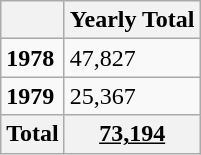<table class="wikitable">
<tr>
<th></th>
<th>Yearly Total</th>
</tr>
<tr>
<td><strong>1978</strong></td>
<td>47,827</td>
</tr>
<tr>
<td><strong>1979</strong></td>
<td>25,367</td>
</tr>
<tr>
<th>Total</th>
<th><u>73,194</u></th>
</tr>
</table>
